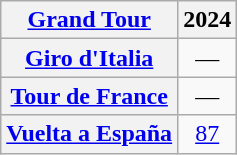<table class="wikitable plainrowheaders">
<tr>
<th scope="col"><a href='#'>Grand Tour</a></th>
<th scope="col">2024</th>
</tr>
<tr style="text-align:center;">
<th scope="row"> <a href='#'>Giro d'Italia</a></th>
<td>—</td>
</tr>
<tr style="text-align:center;">
<th scope="row"> <a href='#'>Tour de France</a></th>
<td>—</td>
</tr>
<tr style="text-align:center;">
<th scope="row"> <a href='#'>Vuelta a España</a></th>
<td><a href='#'>87</a></td>
</tr>
</table>
